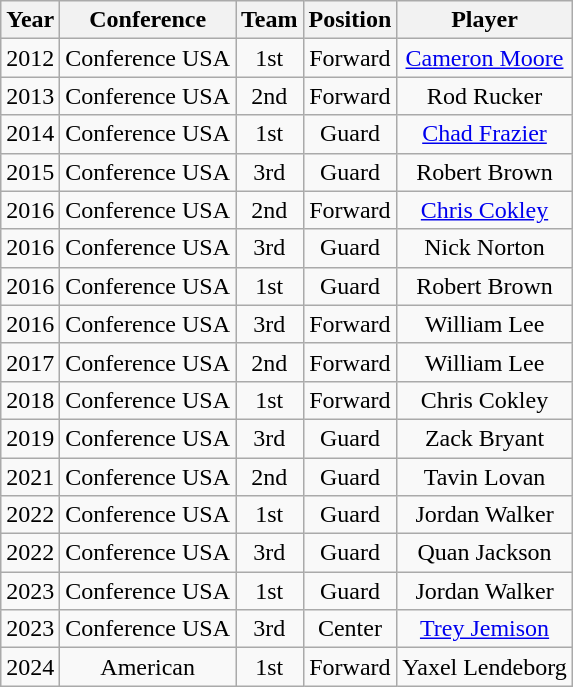<table class="wikitable">
<tr>
<th>Year</th>
<th>Conference</th>
<th>Team</th>
<th>Position</th>
<th>Player</th>
</tr>
<tr style="text-align:center">
<td>2012</td>
<td>Conference USA</td>
<td>1st</td>
<td>Forward</td>
<td><a href='#'>Cameron Moore</a></td>
</tr>
<tr style="text-align:center">
<td>2013</td>
<td>Conference USA</td>
<td>2nd</td>
<td>Forward</td>
<td>Rod Rucker</td>
</tr>
<tr style="text-align:center">
<td>2014</td>
<td>Conference USA</td>
<td>1st</td>
<td>Guard</td>
<td><a href='#'>Chad Frazier</a></td>
</tr>
<tr style="text-align:center">
<td>2015</td>
<td>Conference USA</td>
<td>3rd</td>
<td>Guard</td>
<td>Robert Brown</td>
</tr>
<tr style="text-align:center">
<td>2016</td>
<td>Conference USA</td>
<td>2nd</td>
<td>Forward</td>
<td><a href='#'>Chris Cokley</a></td>
</tr>
<tr style="text-align:center">
<td>2016</td>
<td>Conference USA</td>
<td>3rd</td>
<td>Guard</td>
<td>Nick Norton</td>
</tr>
<tr style="text-align:center">
<td>2016</td>
<td>Conference USA</td>
<td>1st</td>
<td>Guard</td>
<td>Robert Brown</td>
</tr>
<tr style="text-align:center">
<td>2016</td>
<td>Conference USA</td>
<td>3rd</td>
<td>Forward</td>
<td>William Lee</td>
</tr>
<tr style="text-align:center">
<td>2017</td>
<td>Conference USA</td>
<td>2nd</td>
<td>Forward</td>
<td>William Lee</td>
</tr>
<tr style="text-align:center">
<td>2018</td>
<td>Conference USA</td>
<td>1st</td>
<td>Forward</td>
<td>Chris Cokley</td>
</tr>
<tr style="text-align:center">
<td>2019</td>
<td>Conference USA</td>
<td>3rd</td>
<td>Guard</td>
<td>Zack Bryant</td>
</tr>
<tr style="text-align:center">
<td>2021</td>
<td>Conference USA</td>
<td>2nd</td>
<td>Guard</td>
<td>Tavin Lovan</td>
</tr>
<tr style="text-align:center">
<td>2022</td>
<td>Conference USA</td>
<td>1st</td>
<td>Guard</td>
<td>Jordan Walker</td>
</tr>
<tr style="text-align:center">
<td>2022</td>
<td>Conference USA</td>
<td>3rd</td>
<td>Guard</td>
<td>Quan Jackson</td>
</tr>
<tr align=center>
<td>2023</td>
<td>Conference USA</td>
<td>1st</td>
<td>Guard</td>
<td>Jordan Walker</td>
</tr>
<tr align=center>
<td>2023</td>
<td>Conference USA</td>
<td>3rd</td>
<td>Center</td>
<td><a href='#'>Trey Jemison</a></td>
</tr>
<tr align=center>
<td>2024</td>
<td>American</td>
<td>1st</td>
<td>Forward</td>
<td>Yaxel Lendeborg</td>
</tr>
</table>
